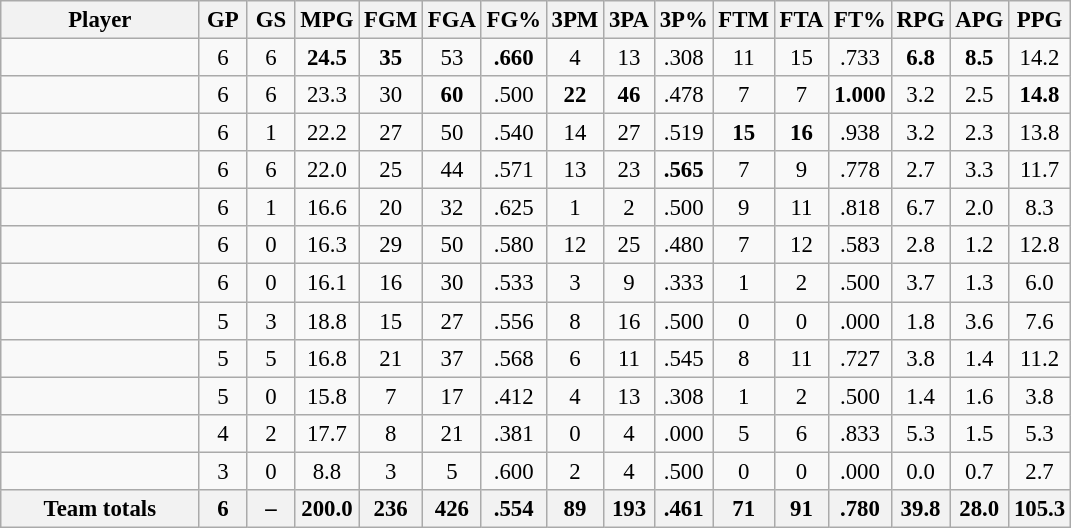<table class="wikitable sortable" style="text-align:center; font-size:95%">
<tr>
<th scope="col" width="125px">Player</th>
<th scope="col" width="25px">GP</th>
<th scope="col" width="25px">GS</th>
<th scope="col" width="25px">MPG</th>
<th scope="col" width="25px">FGM</th>
<th scope="col" width="25px">FGA</th>
<th scope="col" width="25px">FG%</th>
<th scope="col" width="25px">3PM</th>
<th scope="col" width="25px">3PA</th>
<th scope="col" width="25px">3P%</th>
<th scope="col" width="25px">FTM</th>
<th scope="col" width="25px">FTA</th>
<th scope="col" width="25px">FT%</th>
<th scope="col" width="25px">RPG</th>
<th scope="col" width="25px">APG</th>
<th scope="col" width="25px">PPG</th>
</tr>
<tr>
<td></td>
<td>6</td>
<td>6</td>
<td><strong>24.5</strong></td>
<td><strong>35</strong></td>
<td>53</td>
<td><strong>.660</strong></td>
<td>4</td>
<td>13</td>
<td>.308</td>
<td>11</td>
<td>15</td>
<td>.733</td>
<td><strong>6.8</strong></td>
<td><strong>8.5</strong></td>
<td>14.2</td>
</tr>
<tr>
<td></td>
<td>6</td>
<td>6</td>
<td>23.3</td>
<td>30</td>
<td><strong>60</strong></td>
<td>.500</td>
<td><strong>22</strong></td>
<td><strong>46</strong></td>
<td>.478</td>
<td>7</td>
<td>7</td>
<td><strong>1.000</strong></td>
<td>3.2</td>
<td>2.5</td>
<td><strong>14.8</strong></td>
</tr>
<tr>
<td></td>
<td>6</td>
<td>1</td>
<td>22.2</td>
<td>27</td>
<td>50</td>
<td>.540</td>
<td>14</td>
<td>27</td>
<td>.519</td>
<td><strong>15</strong></td>
<td><strong>16</strong></td>
<td>.938</td>
<td>3.2</td>
<td>2.3</td>
<td>13.8</td>
</tr>
<tr>
<td></td>
<td>6</td>
<td>6</td>
<td>22.0</td>
<td>25</td>
<td>44</td>
<td>.571</td>
<td>13</td>
<td>23</td>
<td><strong>.565</strong></td>
<td>7</td>
<td>9</td>
<td>.778</td>
<td>2.7</td>
<td>3.3</td>
<td>11.7</td>
</tr>
<tr>
<td></td>
<td>6</td>
<td>1</td>
<td>16.6</td>
<td>20</td>
<td>32</td>
<td>.625</td>
<td>1</td>
<td>2</td>
<td>.500</td>
<td>9</td>
<td>11</td>
<td>.818</td>
<td>6.7</td>
<td>2.0</td>
<td>8.3</td>
</tr>
<tr>
<td></td>
<td>6</td>
<td>0</td>
<td>16.3</td>
<td>29</td>
<td>50</td>
<td>.580</td>
<td>12</td>
<td>25</td>
<td>.480</td>
<td>7</td>
<td>12</td>
<td>.583</td>
<td>2.8</td>
<td>1.2</td>
<td>12.8</td>
</tr>
<tr>
<td></td>
<td>6</td>
<td>0</td>
<td>16.1</td>
<td>16</td>
<td>30</td>
<td>.533</td>
<td>3</td>
<td>9</td>
<td>.333</td>
<td>1</td>
<td>2</td>
<td>.500</td>
<td>3.7</td>
<td>1.3</td>
<td>6.0</td>
</tr>
<tr>
<td></td>
<td>5</td>
<td>3</td>
<td>18.8</td>
<td>15</td>
<td>27</td>
<td>.556</td>
<td>8</td>
<td>16</td>
<td>.500</td>
<td>0</td>
<td>0</td>
<td>.000</td>
<td>1.8</td>
<td>3.6</td>
<td>7.6</td>
</tr>
<tr>
<td></td>
<td>5</td>
<td>5</td>
<td>16.8</td>
<td>21</td>
<td>37</td>
<td>.568</td>
<td>6</td>
<td>11</td>
<td>.545</td>
<td>8</td>
<td>11</td>
<td>.727</td>
<td>3.8</td>
<td>1.4</td>
<td>11.2</td>
</tr>
<tr>
<td></td>
<td>5</td>
<td>0</td>
<td>15.8</td>
<td>7</td>
<td>17</td>
<td>.412</td>
<td>4</td>
<td>13</td>
<td>.308</td>
<td>1</td>
<td>2</td>
<td>.500</td>
<td>1.4</td>
<td>1.6</td>
<td>3.8</td>
</tr>
<tr>
<td></td>
<td>4</td>
<td>2</td>
<td>17.7</td>
<td>8</td>
<td>21</td>
<td>.381</td>
<td>0</td>
<td>4</td>
<td>.000</td>
<td>5</td>
<td>6</td>
<td>.833</td>
<td>5.3</td>
<td>1.5</td>
<td>5.3</td>
</tr>
<tr>
<td></td>
<td>3</td>
<td>0</td>
<td>8.8</td>
<td>3</td>
<td>5</td>
<td>.600</td>
<td>2</td>
<td>4</td>
<td>.500</td>
<td>0</td>
<td>0</td>
<td>.000</td>
<td>0.0</td>
<td>0.7</td>
<td>2.7</td>
</tr>
<tr class="sortbottom">
<th>Team totals</th>
<th>6</th>
<th>–</th>
<th>200.0</th>
<th>236</th>
<th>426</th>
<th>.554</th>
<th>89</th>
<th>193</th>
<th>.461</th>
<th>71</th>
<th>91</th>
<th>.780</th>
<th>39.8</th>
<th>28.0</th>
<th>105.3</th>
</tr>
</table>
